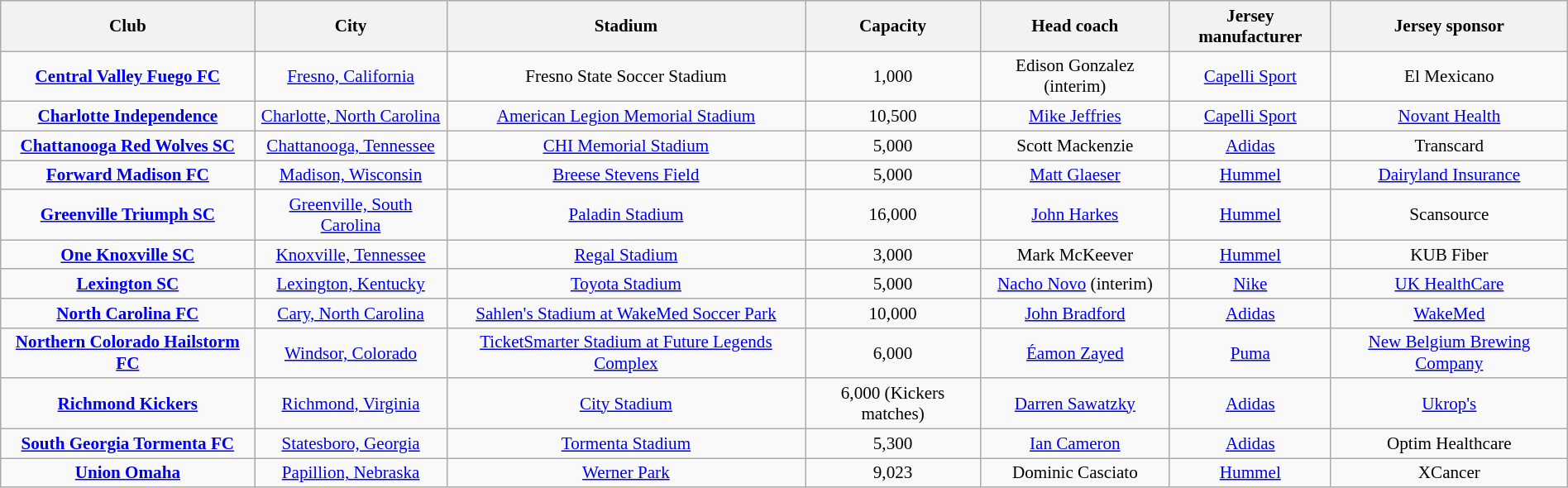<table class="wikitable sortable" style="text-align:center; width:100%; font-size:88%">
<tr>
<th>Club</th>
<th>City</th>
<th>Stadium</th>
<th>Capacity</th>
<th>Head coach</th>
<th>Jersey manufacturer</th>
<th>Jersey sponsor</th>
</tr>
<tr>
<td><strong><a href='#'>Central Valley Fuego FC</a></strong></td>
<td><a href='#'>Fresno, California</a></td>
<td>Fresno State Soccer Stadium</td>
<td>1,000</td>
<td>Edison Gonzalez (interim)</td>
<td><a href='#'>Capelli Sport</a></td>
<td>El Mexicano</td>
</tr>
<tr>
<td><strong><a href='#'>Charlotte Independence</a></strong></td>
<td><a href='#'>Charlotte, North Carolina</a></td>
<td><a href='#'>American Legion Memorial Stadium</a></td>
<td>10,500</td>
<td><a href='#'>Mike Jeffries</a></td>
<td><a href='#'>Capelli Sport</a></td>
<td><a href='#'>Novant Health</a></td>
</tr>
<tr>
<td><strong><a href='#'>Chattanooga Red Wolves SC</a></strong></td>
<td><a href='#'>Chattanooga, Tennessee</a></td>
<td><a href='#'>CHI Memorial Stadium</a></td>
<td>5,000</td>
<td>Scott Mackenzie</td>
<td><a href='#'>Adidas</a></td>
<td>Transcard</td>
</tr>
<tr>
<td><strong><a href='#'>Forward Madison FC</a></strong></td>
<td><a href='#'>Madison, Wisconsin</a></td>
<td><a href='#'>Breese Stevens Field</a></td>
<td>5,000</td>
<td><a href='#'>Matt Glaeser</a></td>
<td><a href='#'>Hummel</a></td>
<td><a href='#'>Dairyland Insurance</a></td>
</tr>
<tr>
<td><strong><a href='#'>Greenville Triumph SC</a></strong></td>
<td><a href='#'>Greenville, South Carolina</a></td>
<td><a href='#'>Paladin Stadium</a></td>
<td>16,000</td>
<td><a href='#'>John Harkes</a></td>
<td><a href='#'>Hummel</a></td>
<td>Scansource</td>
</tr>
<tr>
<td><strong><a href='#'>One Knoxville SC</a></strong></td>
<td><a href='#'>Knoxville, Tennessee</a></td>
<td><a href='#'>Regal Stadium</a></td>
<td>3,000</td>
<td>Mark McKeever</td>
<td><a href='#'>Hummel</a></td>
<td>KUB Fiber</td>
</tr>
<tr>
<td><strong><a href='#'>Lexington SC</a></strong></td>
<td><a href='#'>Lexington, Kentucky</a></td>
<td><a href='#'>Toyota Stadium</a></td>
<td>5,000</td>
<td><a href='#'>Nacho Novo</a> (interim)</td>
<td><a href='#'>Nike</a></td>
<td><a href='#'>UK HealthCare</a></td>
</tr>
<tr>
<td><strong><a href='#'>North Carolina FC</a></strong></td>
<td><a href='#'>Cary, North Carolina</a></td>
<td><a href='#'>Sahlen's Stadium at WakeMed Soccer Park</a></td>
<td>10,000</td>
<td><a href='#'>John Bradford</a></td>
<td><a href='#'>Adidas</a></td>
<td><a href='#'>WakeMed</a></td>
</tr>
<tr>
<td><strong><a href='#'>Northern Colorado Hailstorm FC</a></strong></td>
<td><a href='#'>Windsor, Colorado</a></td>
<td><a href='#'>TicketSmarter Stadium at Future Legends Complex</a></td>
<td>6,000</td>
<td><a href='#'>Éamon Zayed</a></td>
<td><a href='#'>Puma</a></td>
<td><a href='#'>New Belgium Brewing Company</a></td>
</tr>
<tr>
<td><strong><a href='#'>Richmond Kickers</a></strong></td>
<td><a href='#'>Richmond, Virginia</a></td>
<td><a href='#'>City Stadium</a></td>
<td>6,000 (Kickers matches)</td>
<td><a href='#'>Darren Sawatzky</a></td>
<td><a href='#'>Adidas</a></td>
<td><a href='#'>Ukrop's</a></td>
</tr>
<tr>
<td><strong><a href='#'>South Georgia Tormenta FC</a></strong></td>
<td><a href='#'>Statesboro, Georgia</a></td>
<td><a href='#'>Tormenta Stadium</a></td>
<td>5,300</td>
<td><a href='#'>Ian Cameron</a></td>
<td><a href='#'>Adidas</a></td>
<td>Optim Healthcare</td>
</tr>
<tr>
<td><strong><a href='#'>Union Omaha</a></strong></td>
<td><a href='#'>Papillion, Nebraska</a></td>
<td><a href='#'>Werner Park</a></td>
<td>9,023</td>
<td>Dominic Casciato</td>
<td><a href='#'>Hummel</a></td>
<td>XCancer</td>
</tr>
</table>
